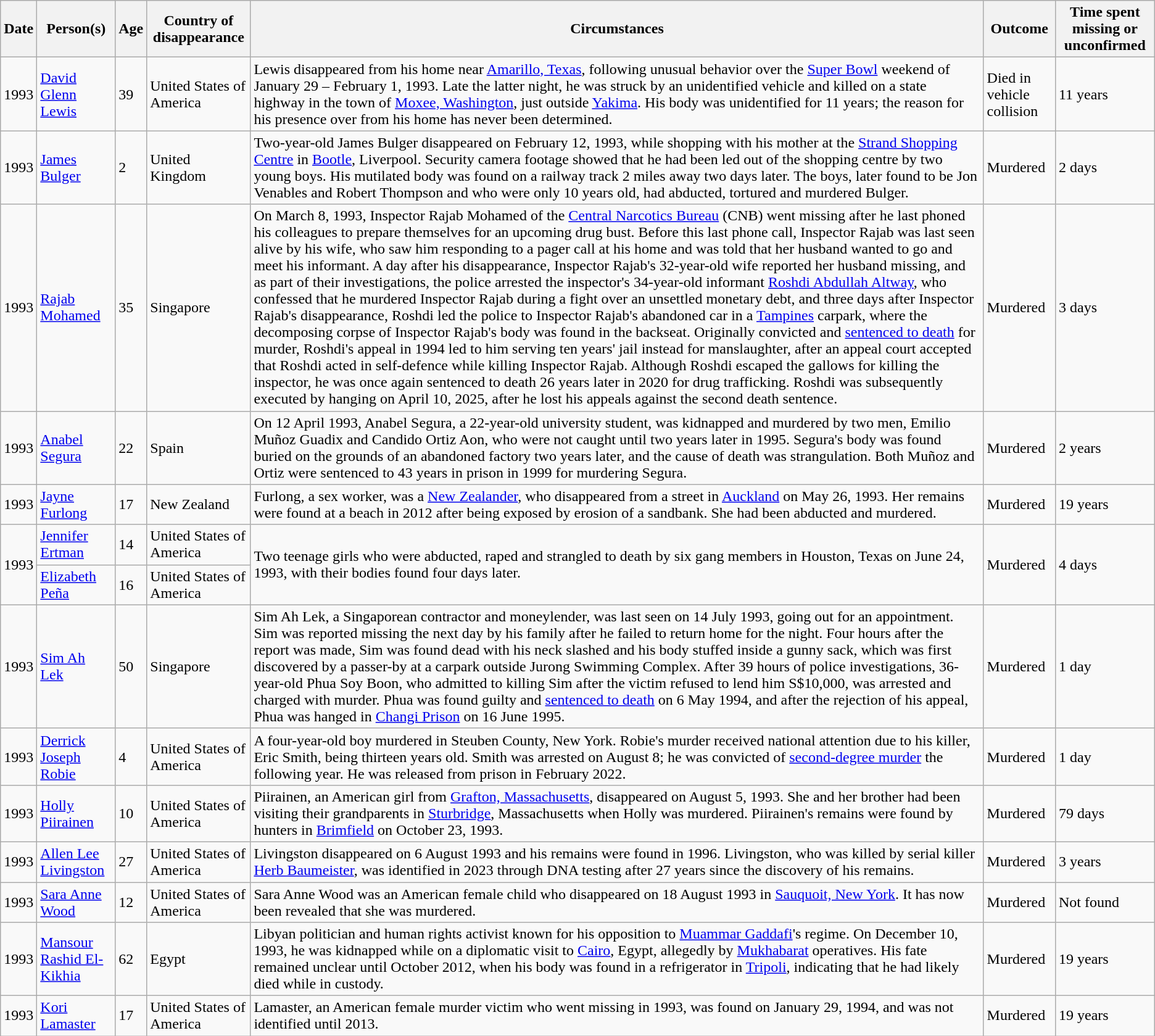<table class="wikitable sortable zebra">
<tr>
<th data-sort-type="isoDate">Date</th>
<th data-sort-type="text">Person(s)</th>
<th data-sort-type="text">Age</th>
<th>Country of disappearance</th>
<th class="unsortable">Circumstances</th>
<th data-sort-type="text">Outcome</th>
<th data-sort-type="value">Time spent missing or unconfirmed</th>
</tr>
<tr>
<td data-sort-value="1993-02-01">1993</td>
<td><a href='#'>David Glenn Lewis</a></td>
<td data-sort-value="039">39</td>
<td>United States of America</td>
<td>Lewis disappeared from his home near <a href='#'>Amarillo, Texas</a>, following unusual behavior over the <a href='#'>Super Bowl</a> weekend of January 29 – February 1, 1993. Late the latter night, he was struck by an unidentified vehicle and killed on a state highway in the town of <a href='#'>Moxee, Washington</a>, just outside <a href='#'>Yakima</a>. His body was unidentified for 11 years; the reason for his presence over  from his home has never been determined.</td>
<td>Died in vehicle collision</td>
<td>11 years</td>
</tr>
<tr>
<td data-sort-value="1993-02-12">1993</td>
<td><a href='#'>James Bulger</a></td>
<td data-sort-value="002">2</td>
<td>United Kingdom</td>
<td>Two-year-old James Bulger disappeared on February 12, 1993, while shopping with his mother at the <a href='#'>Strand Shopping Centre</a> in <a href='#'>Bootle</a>, Liverpool. Security camera footage showed that he had been led out of the shopping centre by two young boys. His mutilated body was found on a railway track 2 miles away two days later. The boys, later found to be Jon Venables and Robert Thompson and who were only 10 years old, had abducted, tortured and murdered Bulger.</td>
<td>Murdered</td>
<td>2 days</td>
</tr>
<tr>
<td>1993</td>
<td><a href='#'>Rajab Mohamed</a></td>
<td data-sort-value="035">35</td>
<td>Singapore</td>
<td>On March 8, 1993, Inspector Rajab Mohamed of the <a href='#'>Central Narcotics Bureau</a> (CNB) went missing after he last phoned his colleagues to prepare themselves for an upcoming drug bust. Before this last phone call, Inspector Rajab was last seen alive by his wife, who saw him responding to a pager call at his home and was told that her husband wanted to go and meet his informant. A day after his disappearance, Inspector Rajab's 32-year-old wife reported her husband missing, and as part of their investigations, the police arrested the inspector's 34-year-old informant <a href='#'>Roshdi Abdullah Altway</a>, who confessed that he murdered Inspector Rajab during a fight over an unsettled monetary debt, and three days after Inspector Rajab's disappearance, Roshdi led the police to Inspector Rajab's abandoned car in a <a href='#'>Tampines</a> carpark, where the decomposing corpse of Inspector Rajab's body was found in the backseat. Originally convicted and <a href='#'>sentenced to death</a> for murder, Roshdi's appeal in 1994 led to him serving ten years' jail instead for manslaughter, after an appeal court accepted that Roshdi acted in self-defence while killing Inspector Rajab. Although Roshdi escaped the gallows for killing the inspector, he was once again sentenced to death 26 years later in 2020 for drug trafficking. Roshdi was subsequently executed by hanging on April 10, 2025, after he lost his appeals against the second death sentence.</td>
<td>Murdered</td>
<td>3 days</td>
</tr>
<tr>
<td>1993</td>
<td><a href='#'>Anabel Segura</a></td>
<td data-sort-value="022">22</td>
<td>Spain</td>
<td>On 12 April 1993, Anabel Segura, a 22-year-old university student, was kidnapped and murdered by two men, Emilio Muñoz Guadix and Candido Ortiz Aon, who were not caught until two years later in 1995. Segura's body was found buried on the grounds of an abandoned factory two years later, and the cause of death was strangulation. Both Muñoz and Ortiz were sentenced to 43 years in prison in 1999 for murdering Segura.</td>
<td>Murdered</td>
<td>2 years</td>
</tr>
<tr>
<td data-sort-value="1993-05-26">1993</td>
<td><a href='#'>Jayne Furlong</a></td>
<td data-sort-value="017">17</td>
<td>New Zealand</td>
<td>Furlong, a sex worker, was a <a href='#'>New Zealander</a>, who disappeared from a street in <a href='#'>Auckland</a> on May 26, 1993. Her remains were found at a beach in 2012 after being exposed by erosion of a sandbank. She had been abducted and murdered.</td>
<td>Murdered</td>
<td>19 years</td>
</tr>
<tr>
<td rowspan="2">1993</td>
<td><a href='#'>Jennifer Ertman</a></td>
<td data-sort-value="014">14</td>
<td>United States of America</td>
<td rowspan="2">Two teenage girls who were abducted, raped and strangled to death by six gang members in Houston, Texas on June 24, 1993, with their bodies found four days later.</td>
<td rowspan="2">Murdered</td>
<td rowspan="2">4 days</td>
</tr>
<tr>
<td><a href='#'>Elizabeth Peña</a></td>
<td data-sort-value="016">16</td>
<td>United States of America</td>
</tr>
<tr>
<td>1993</td>
<td><a href='#'>Sim Ah Lek</a></td>
<td data-sort-value="050">50</td>
<td>Singapore</td>
<td>Sim Ah Lek, a Singaporean contractor and moneylender, was last seen on 14 July 1993, going out for an appointment. Sim was reported missing the next day by his family after he failed to return home for the night. Four hours after the report was made, Sim was found dead with his neck slashed and his body stuffed inside a gunny sack, which was first discovered by a passer-by at a carpark outside Jurong Swimming Complex. After 39 hours of police investigations, 36-year-old Phua Soy Boon, who admitted to killing Sim after the victim refused to lend him S$10,000, was arrested and charged with murder. Phua was found guilty and <a href='#'>sentenced to death</a> on 6 May 1994, and after the rejection of his appeal, Phua was hanged in <a href='#'>Changi Prison</a> on 16 June 1995.</td>
<td>Murdered</td>
<td>1 day</td>
</tr>
<tr>
<td data-sort-value="1993-08-02">1993</td>
<td><a href='#'>Derrick Joseph Robie</a></td>
<td data-sort-value="004">4</td>
<td>United States of America</td>
<td>A four-year-old boy murdered in Steuben County, New York. Robie's murder received national attention due to his killer, Eric Smith, being thirteen years old. Smith was arrested on August 8; he was convicted of <a href='#'>second-degree murder</a> the following year. He was released from prison in February 2022.</td>
<td>Murdered</td>
<td>1 day</td>
</tr>
<tr>
<td data-sort-value="1993-08-05">1993</td>
<td><a href='#'>Holly Piirainen</a></td>
<td data-sort-value="010">10</td>
<td>United States of America</td>
<td>Piirainen, an American girl from <a href='#'>Grafton, Massachusetts</a>, disappeared on August 5, 1993. She and her brother had been visiting their grandparents in <a href='#'>Sturbridge</a>, Massachusetts when Holly was murdered. Piirainen's remains were found by hunters in <a href='#'>Brimfield</a> on October 23, 1993.</td>
<td>Murdered</td>
<td>79 days</td>
</tr>
<tr>
<td data-sort-value="1993-08-06">1993</td>
<td><a href='#'>Allen Lee Livingston</a></td>
<td data-sort-value="027">27</td>
<td>United States of America</td>
<td>Livingston disappeared on 6 August 1993 and his remains were found in 1996. Livingston, who was killed by serial killer <a href='#'>Herb Baumeister</a>, was identified in 2023 through DNA testing after 27 years since the discovery of his remains.</td>
<td>Murdered</td>
<td>3 years</td>
</tr>
<tr>
<td>1993</td>
<td><a href='#'>Sara Anne Wood</a></td>
<td data-sort-value="027">12</td>
<td>United States of America</td>
<td>Sara Anne Wood was an American female child who disappeared on 18 August 1993 in <a href='#'>Sauquoit, New York</a>. It has now been revealed that she was murdered.</td>
<td>Murdered</td>
<td>Not found</td>
</tr>
<tr>
<td>1993</td>
<td><a href='#'>Mansour Rashid El-Kikhia</a></td>
<td data-sort-value="062">62</td>
<td>Egypt</td>
<td>Libyan politician and human rights activist known for his opposition to <a href='#'>Muammar Gaddafi</a>'s regime. On December 10, 1993, he was kidnapped while on a diplomatic visit to <a href='#'>Cairo</a>, Egypt, allegedly by <a href='#'>Mukhabarat</a> operatives. His fate remained unclear until October 2012, when his body was found in a refrigerator in <a href='#'>Tripoli</a>, indicating that he had likely died while in custody.</td>
<td>Murdered</td>
<td>19 years</td>
</tr>
<tr>
<td data-sort-value="1993-01-01">1993</td>
<td><a href='#'>Kori Lamaster</a></td>
<td data-sort-value="017">17</td>
<td>United States of America</td>
<td>Lamaster, an American female murder victim who went missing in 1993, was found on January 29, 1994, and was not identified until 2013.</td>
<td>Murdered</td>
<td>19 years</td>
</tr>
</table>
